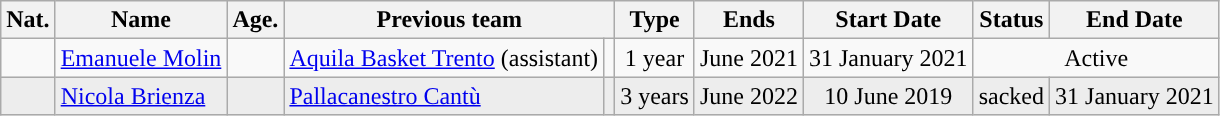<table class="wikitable sortable">
<tr>
<th>Nat.</th>
<th>Name</th>
<th>Age.</th>
<th colspan=2>Previous team</th>
<th>Type</th>
<th>Ends</th>
<th>Start Date</th>
<th>Status</th>
<th>End Date</th>
</tr>
<tr>
<td style="text-align: center;"></td>
<td><a href='#'>Emanuele Molin</a></td>
<td style="text-align: center;"></td>
<td><a href='#'>Aquila Basket Trento</a> (assistant)</td>
<td style="text-align: center;"></td>
<td style="text-align: center;">1 year</td>
<td style="text-align: center;">June 2021</td>
<td style="text-align: center;">31 January 2021 </td>
<td style="text-align: center;" colspan=2>Active</td>
</tr>
<tr>
<td style="text-align: center; background-color: #ededed;"></td>
<td style="background-color: #ededed;"><a href='#'>Nicola Brienza</a></td>
<td style="text-align: center; background-color: #ededed;"></td>
<td style="background-color: #ededed;"><a href='#'>Pallacanestro Cantù</a></td>
<td style="text-align: center; background-color: #ededed;"></td>
<td style="text-align: center; background-color: #ededed;">3 years</td>
<td style="text-align: center; background-color: #ededed;">June 2022</td>
<td style="text-align: center; background-color: #ededed;">10 June 2019 </td>
<td style="background-color: #ededed;">sacked</td>
<td style="text-align: center; background-color: #ededed;">31 January 2021 </td>
</tr>
</table>
